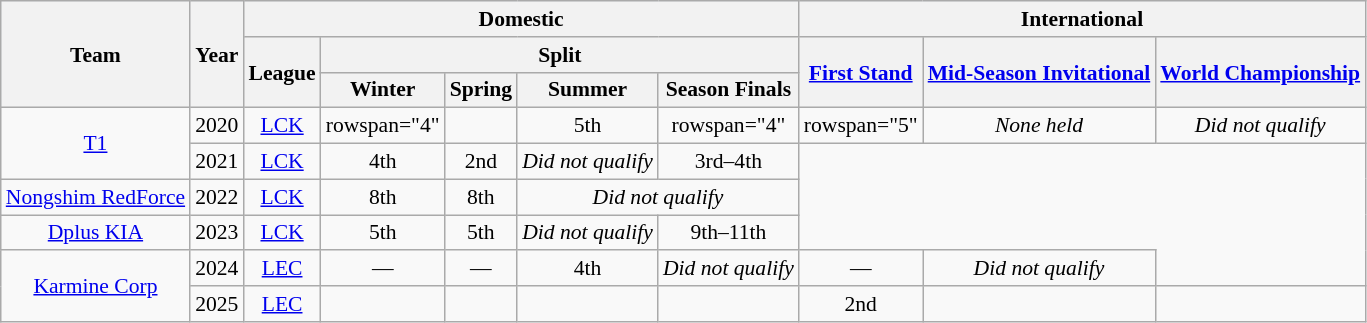<table class="wikitable" style="font-size:90%; text-align:center;">
<tr style="background:#f0f6ff;">
<th rowspan=3>Team</th>
<th rowspan=3>Year</th>
<th colspan=5>Domestic</th>
<th colspan=3>International</th>
</tr>
<tr>
<th rowspan=2>League</th>
<th colspan=4>Split</th>
<th rowspan=2><a href='#'>First Stand</a></th>
<th rowspan=2><a href='#'>Mid-Season Invitational</a></th>
<th rowspan=2><a href='#'>World Championship</a></th>
</tr>
<tr>
<th>Winter</th>
<th>Spring</th>
<th>Summer</th>
<th>Season Finals</th>
</tr>
<tr>
<td rowspan="2"><a href='#'>T1</a></td>
<td>2020</td>
<td><a href='#'>LCK</a></td>
<td>rowspan="4" </td>
<td></td>
<td>5th</td>
<td>rowspan="4" </td>
<td>rowspan="5" </td>
<td><em>None held</em></td>
<td><em>Did not qualify</em></td>
</tr>
<tr>
<td>2021</td>
<td><a href='#'>LCK</a></td>
<td>4th</td>
<td>2nd</td>
<td><em>Did not qualify</em></td>
<td>3rd–4th</td>
</tr>
<tr>
<td><a href='#'>Nongshim RedForce</a></td>
<td>2022</td>
<td><a href='#'>LCK</a></td>
<td>8th</td>
<td>8th</td>
<td colspan="2"><em>Did not qualify</em></td>
</tr>
<tr>
<td><a href='#'>Dplus KIA</a></td>
<td>2023</td>
<td><a href='#'>LCK</a></td>
<td>5th</td>
<td>5th</td>
<td><em>Did not qualify</em></td>
<td>9th–11th</td>
</tr>
<tr>
<td rowspan="2"><a href='#'>Karmine Corp</a></td>
<td>2024</td>
<td><a href='#'>LEC</a></td>
<td>—</td>
<td>—</td>
<td>4th</td>
<td><em>Did not qualify</em></td>
<td>—</td>
<td><em>Did not qualify</em></td>
</tr>
<tr>
<td>2025</td>
<td><a href='#'>LEC</a></td>
<td></td>
<td></td>
<td></td>
<td></td>
<td>2nd</td>
<td></td>
<td></td>
</tr>
</table>
